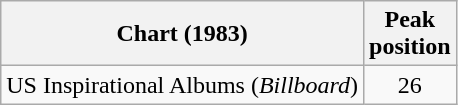<table class="wikitable">
<tr>
<th>Chart (1983)</th>
<th>Peak<br>position</th>
</tr>
<tr>
<td>US Inspirational Albums (<em>Billboard</em>)</td>
<td style="text-align:center;">26</td>
</tr>
</table>
